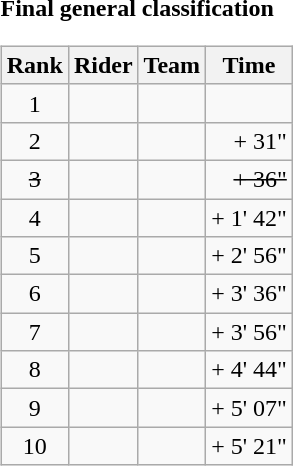<table>
<tr>
<td><strong>Final general classification</strong><br><table class="wikitable">
<tr>
<th scope="col">Rank</th>
<th scope="col">Rider</th>
<th scope="col">Team</th>
<th scope="col">Time</th>
</tr>
<tr>
<td style="text-align:center;">1</td>
<td></td>
<td></td>
<td style="text-align:right;"></td>
</tr>
<tr>
<td style="text-align:center;">2</td>
<td></td>
<td></td>
<td style="text-align:right;">+ 31"</td>
</tr>
<tr>
<td style="text-align:center;"><s>3</s></td>
<td><s></s></td>
<td><s></s></td>
<td style="text-align:right;"><s>+ 36"</s></td>
</tr>
<tr>
<td style="text-align:center;">4</td>
<td></td>
<td></td>
<td style="text-align:right;">+ 1' 42"</td>
</tr>
<tr>
<td style="text-align:center;">5</td>
<td></td>
<td></td>
<td style="text-align:right;">+ 2' 56"</td>
</tr>
<tr>
<td style="text-align:center;">6</td>
<td></td>
<td></td>
<td style="text-align:right;">+ 3' 36"</td>
</tr>
<tr>
<td style="text-align:center;">7</td>
<td></td>
<td></td>
<td style="text-align:right;">+ 3' 56"</td>
</tr>
<tr>
<td style="text-align:center;">8</td>
<td></td>
<td></td>
<td style="text-align:right;">+ 4' 44"</td>
</tr>
<tr>
<td style="text-align:center;">9</td>
<td></td>
<td></td>
<td style="text-align:right;">+ 5' 07"</td>
</tr>
<tr>
<td style="text-align:center;">10</td>
<td></td>
<td></td>
<td style="text-align:right;">+ 5' 21"</td>
</tr>
</table>
</td>
</tr>
</table>
